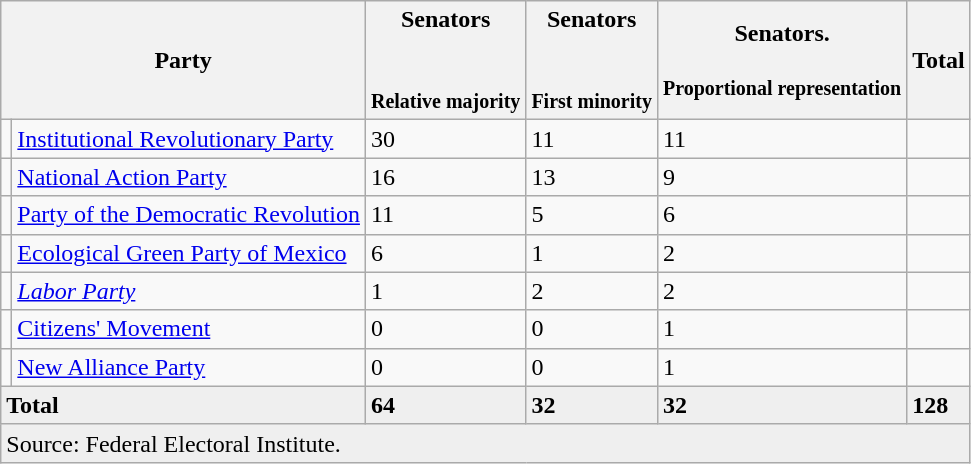<table class="wikitable" style="margin-bottom: 10px;">
<tr>
<th colspan="2">Party</th>
<th><strong>Senators</strong><br><br><br>
<small>Relative majority</small></th>
<th><strong>Senators</strong><br><br><br>
<small>First minority</small></th>
<th>Senators.<br><br>
<small>Proportional representation</small></th>
<th><strong>Total</strong></th>
</tr>
<tr>
<td></td>
<td><a href='#'>Institutional Revolutionary Party</a></td>
<td>30</td>
<td>11</td>
<td>11</td>
<td></td>
</tr>
<tr>
<td></td>
<td><a href='#'>National Action Party</a></td>
<td>16</td>
<td>13</td>
<td>9</td>
<td></td>
</tr>
<tr>
<td></td>
<td><a href='#'>Party of the Democratic Revolution</a></td>
<td>11</td>
<td>5</td>
<td>6</td>
<td></td>
</tr>
<tr>
<td></td>
<td><a href='#'>Ecological Green Party of Mexico</a></td>
<td>6</td>
<td>1</td>
<td>2</td>
<td></td>
</tr>
<tr>
<td></td>
<td><em><a href='#'>Labor Party</a></em></td>
<td>1</td>
<td>2</td>
<td>2</td>
<td></td>
</tr>
<tr>
<td></td>
<td><a href='#'>Citizens' Movement</a></td>
<td>0</td>
<td>0</td>
<td>1</td>
<td></td>
</tr>
<tr>
<td></td>
<td><a href='#'>New Alliance Party</a></td>
<td>0</td>
<td>0</td>
<td>1</td>
<td></td>
</tr>
<tr style="background:#efefef;">
<td colspan="2"><strong>Total</strong></td>
<td><strong>64</strong></td>
<td><strong>32</strong></td>
<td><strong>32</strong></td>
<td><strong>128</strong></td>
</tr>
<tr style="background:#efefef;">
<td colspan="6">Source: Federal Electoral Institute.</td>
</tr>
</table>
